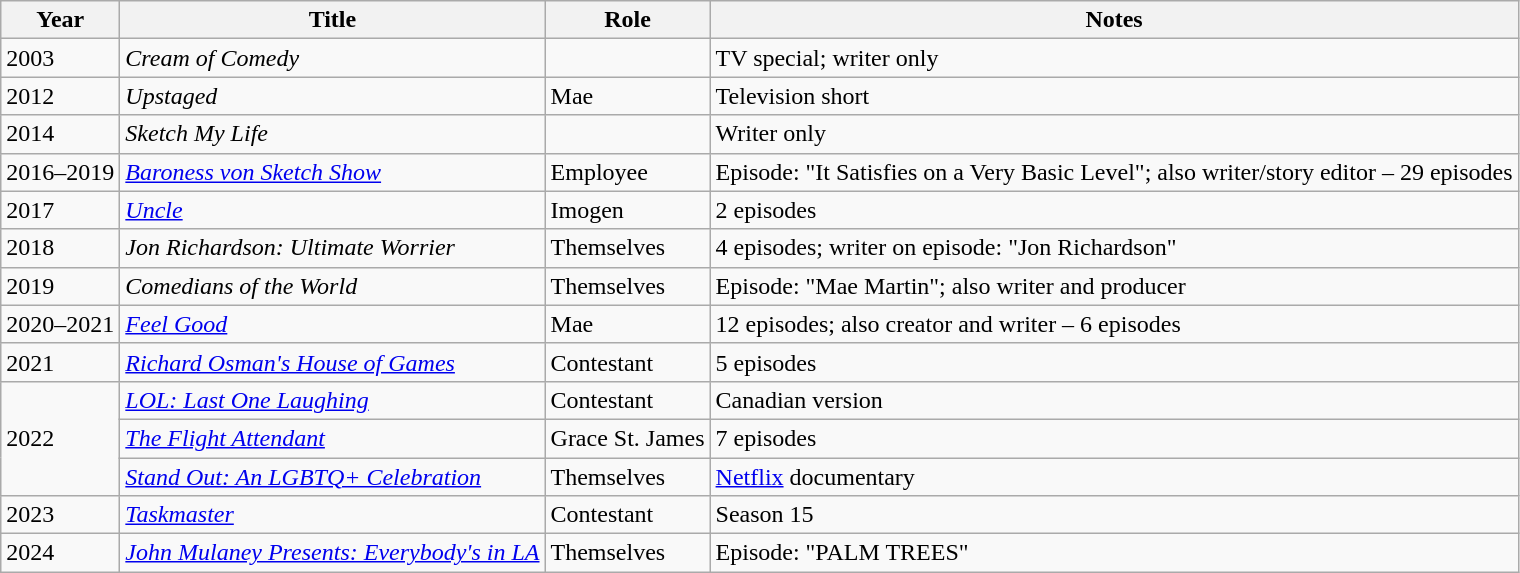<table class="wikitable sortable">
<tr>
<th>Year</th>
<th>Title</th>
<th>Role</th>
<th class=unsortable>Notes</th>
</tr>
<tr>
<td>2003</td>
<td><em>Cream of Comedy</em></td>
<td></td>
<td>TV special; writer only</td>
</tr>
<tr>
<td>2012</td>
<td><em>Upstaged</em></td>
<td>Mae</td>
<td>Television short</td>
</tr>
<tr>
<td>2014</td>
<td><em>Sketch My Life</em></td>
<td></td>
<td>Writer only</td>
</tr>
<tr>
<td>2016–2019</td>
<td><em><a href='#'>Baroness von Sketch Show</a></em></td>
<td>Employee</td>
<td>Episode: "It Satisfies on a Very Basic Level"; also writer/story editor – 29 episodes</td>
</tr>
<tr>
<td>2017</td>
<td><em><a href='#'>Uncle</a></em></td>
<td>Imogen</td>
<td>2 episodes</td>
</tr>
<tr>
<td>2018</td>
<td><em>Jon Richardson: Ultimate Worrier</em></td>
<td>Themselves</td>
<td>4 episodes; writer on episode: "Jon Richardson"</td>
</tr>
<tr>
<td>2019</td>
<td><em>Comedians of the World</em></td>
<td>Themselves</td>
<td>Episode: "Mae Martin"; also writer and producer</td>
</tr>
<tr>
<td>2020–2021</td>
<td><em><a href='#'>Feel Good</a></em></td>
<td>Mae</td>
<td>12 episodes; also creator and writer – 6 episodes</td>
</tr>
<tr>
<td>2021</td>
<td><em><a href='#'>Richard Osman's House of Games</a></em></td>
<td>Contestant</td>
<td>5 episodes</td>
</tr>
<tr>
<td rowspan=3>2022</td>
<td><em><a href='#'>LOL: Last One Laughing</a></em></td>
<td>Contestant</td>
<td>Canadian version</td>
</tr>
<tr>
<td><em><a href='#'>The Flight Attendant</a></em></td>
<td>Grace St. James</td>
<td>7 episodes</td>
</tr>
<tr>
<td><em><a href='#'>Stand Out: An LGBTQ+ Celebration</a></em></td>
<td>Themselves</td>
<td><a href='#'>Netflix</a> documentary</td>
</tr>
<tr>
<td>2023</td>
<td><em><a href='#'>Taskmaster</a></em></td>
<td>Contestant</td>
<td>Season 15</td>
</tr>
<tr>
<td>2024</td>
<td><em><a href='#'>John Mulaney Presents: Everybody's in LA</a></em></td>
<td>Themselves</td>
<td>Episode: "PALM TREES"</td>
</tr>
</table>
